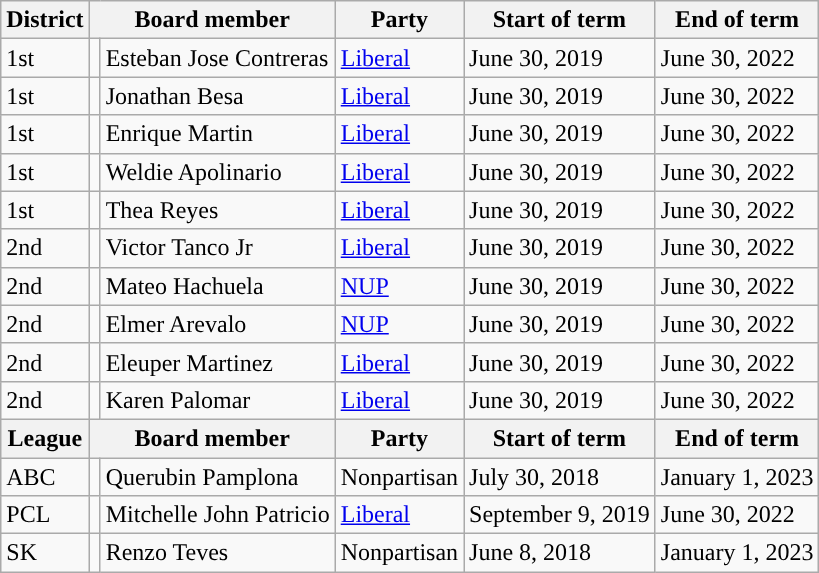<table class="wikitable">
<tr>
<th>District</th>
<th colspan="2">Board member</th>
<th>Party</th>
<th>Start of term</th>
<th>End of term</th>
</tr>
<tr>
<td>1st</td>
<td></td>
<td>Esteban Jose Contreras</td>
<td><a href='#'>Liberal</a></td>
<td>June 30, 2019</td>
<td>June 30, 2022</td>
</tr>
<tr>
<td>1st</td>
<td></td>
<td>Jonathan Besa</td>
<td><a href='#'>Liberal</a></td>
<td>June 30, 2019</td>
<td>June 30, 2022</td>
</tr>
<tr>
<td>1st</td>
<td></td>
<td>Enrique Martin</td>
<td><a href='#'>Liberal</a></td>
<td>June 30, 2019</td>
<td>June 30, 2022</td>
</tr>
<tr>
<td>1st</td>
<td></td>
<td>Weldie Apolinario</td>
<td><a href='#'>Liberal</a></td>
<td>June 30, 2019</td>
<td>June 30, 2022</td>
</tr>
<tr>
<td>1st</td>
<td></td>
<td>Thea Reyes</td>
<td><a href='#'>Liberal</a></td>
<td>June 30, 2019</td>
<td>June 30, 2022</td>
</tr>
<tr>
<td>2nd</td>
<td></td>
<td>Victor Tanco Jr</td>
<td><a href='#'>Liberal</a></td>
<td>June 30, 2019</td>
<td>June 30, 2022</td>
</tr>
<tr>
<td>2nd</td>
<td></td>
<td>Mateo Hachuela</td>
<td><a href='#'>NUP</a></td>
<td>June 30, 2019</td>
<td>June 30, 2022</td>
</tr>
<tr>
<td>2nd</td>
<td></td>
<td>Elmer Arevalo</td>
<td><a href='#'>NUP</a></td>
<td>June 30, 2019</td>
<td>June 30, 2022</td>
</tr>
<tr>
<td>2nd</td>
<td></td>
<td>Eleuper Martinez</td>
<td><a href='#'>Liberal</a></td>
<td>June 30, 2019</td>
<td>June 30, 2022</td>
</tr>
<tr>
<td>2nd</td>
<td></td>
<td>Karen Palomar</td>
<td><a href='#'>Liberal</a></td>
<td>June 30, 2019</td>
<td>June 30, 2022</td>
</tr>
<tr>
<th>League</th>
<th colspan="2">Board member</th>
<th>Party</th>
<th>Start of term</th>
<th>End of term</th>
</tr>
<tr>
<td>ABC</td>
<td></td>
<td>Querubin Pamplona</td>
<td>Nonpartisan</td>
<td>July 30, 2018</td>
<td>January 1, 2023</td>
</tr>
<tr>
<td>PCL</td>
<td></td>
<td>Mitchelle John Patricio</td>
<td><a href='#'>Liberal</a></td>
<td>September 9, 2019</td>
<td>June 30, 2022</td>
</tr>
<tr>
<td>SK</td>
<td></td>
<td>Renzo Teves</td>
<td>Nonpartisan</td>
<td>June 8, 2018</td>
<td>January 1, 2023</td>
</tr>
</table>
